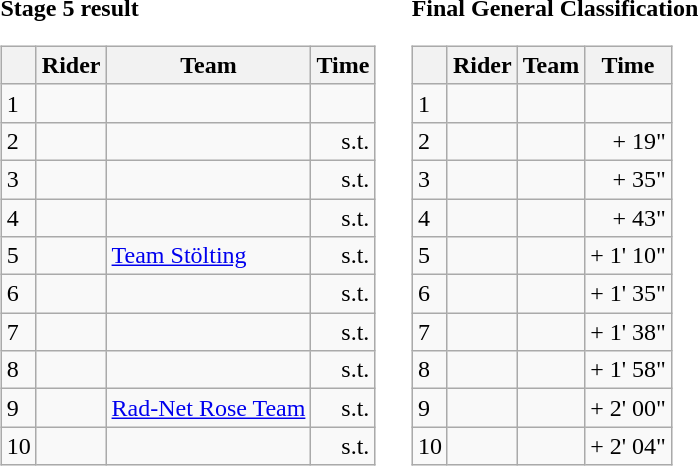<table>
<tr>
<td><strong>Stage 5 result</strong><br><table class="wikitable">
<tr>
<th></th>
<th>Rider</th>
<th>Team</th>
<th>Time</th>
</tr>
<tr>
<td>1</td>
<td></td>
<td></td>
<td align="right"></td>
</tr>
<tr>
<td>2</td>
<td></td>
<td></td>
<td align="right">s.t.</td>
</tr>
<tr>
<td>3</td>
<td></td>
<td></td>
<td align="right">s.t.</td>
</tr>
<tr>
<td>4</td>
<td></td>
<td></td>
<td align="right">s.t.</td>
</tr>
<tr>
<td>5</td>
<td></td>
<td><a href='#'>Team Stölting</a></td>
<td align="right">s.t.</td>
</tr>
<tr>
<td>6</td>
<td></td>
<td></td>
<td align="right">s.t.</td>
</tr>
<tr>
<td>7</td>
<td></td>
<td></td>
<td align="right">s.t.</td>
</tr>
<tr>
<td>8</td>
<td></td>
<td></td>
<td align="right">s.t.</td>
</tr>
<tr>
<td>9</td>
<td></td>
<td><a href='#'>Rad-Net Rose Team</a></td>
<td align="right">s.t.</td>
</tr>
<tr>
<td>10</td>
<td></td>
<td></td>
<td align="right">s.t.</td>
</tr>
</table>
</td>
<td></td>
<td><strong>Final General Classification</strong><br><table class="wikitable">
<tr>
<th></th>
<th>Rider</th>
<th>Team</th>
<th>Time</th>
</tr>
<tr>
<td>1</td>
<td> </td>
<td></td>
<td align="right"></td>
</tr>
<tr>
<td>2</td>
<td></td>
<td></td>
<td align="right">+ 19"</td>
</tr>
<tr>
<td>3</td>
<td></td>
<td></td>
<td align="right">+ 35"</td>
</tr>
<tr>
<td>4</td>
<td></td>
<td></td>
<td align="right">+ 43"</td>
</tr>
<tr>
<td>5</td>
<td> </td>
<td></td>
<td align="right">+ 1' 10"</td>
</tr>
<tr>
<td>6</td>
<td></td>
<td></td>
<td align="right">+ 1' 35"</td>
</tr>
<tr>
<td>7</td>
<td></td>
<td></td>
<td align="right">+ 1' 38"</td>
</tr>
<tr>
<td>8</td>
<td></td>
<td></td>
<td align="right">+ 1' 58"</td>
</tr>
<tr>
<td>9</td>
<td></td>
<td></td>
<td align="right">+ 2' 00"</td>
</tr>
<tr>
<td>10</td>
<td></td>
<td></td>
<td align="right">+ 2' 04"</td>
</tr>
</table>
</td>
</tr>
</table>
